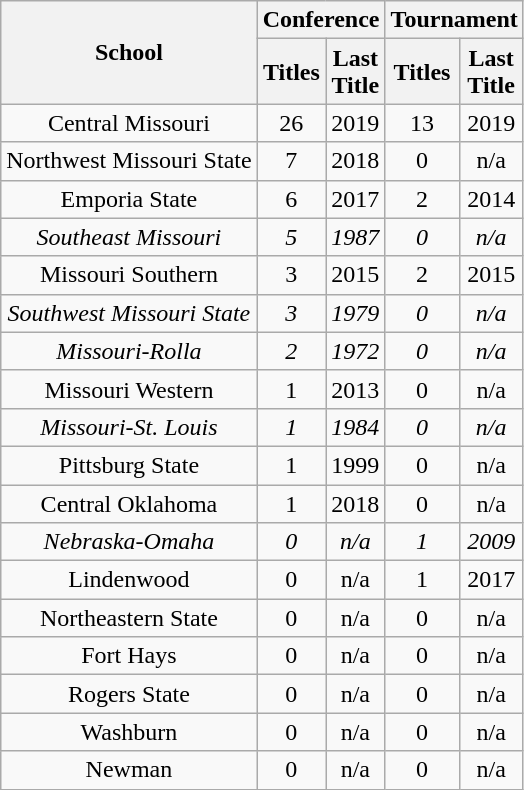<table class="wikitable sortable" style="text-align:center">
<tr>
<th rowspan=2>School</th>
<th colspan=2>Conference</th>
<th colspan=2>Tournament</th>
</tr>
<tr>
<th>Titles</th>
<th>Last<br>Title</th>
<th>Titles</th>
<th>Last<br>Title</th>
</tr>
<tr>
<td>Central Missouri</td>
<td>26</td>
<td>2019</td>
<td>13</td>
<td>2019</td>
</tr>
<tr>
<td>Northwest Missouri State</td>
<td>7</td>
<td>2018</td>
<td>0</td>
<td>n/a</td>
</tr>
<tr>
<td>Emporia State</td>
<td>6</td>
<td>2017</td>
<td>2</td>
<td>2014</td>
</tr>
<tr>
<td><em>Southeast Missouri</em></td>
<td><em>5</em></td>
<td><em>1987</em></td>
<td><em>0</em></td>
<td><em>n/a</em></td>
</tr>
<tr>
<td>Missouri Southern</td>
<td>3</td>
<td>2015</td>
<td>2</td>
<td>2015</td>
</tr>
<tr>
<td><em>Southwest Missouri State</em></td>
<td><em>3</em></td>
<td><em>1979</em></td>
<td><em>0</em></td>
<td><em>n/a</em></td>
</tr>
<tr>
<td><em>Missouri-Rolla</em></td>
<td><em>2</em></td>
<td><em>1972</em></td>
<td><em>0</em></td>
<td><em>n/a</em></td>
</tr>
<tr>
<td>Missouri Western</td>
<td>1</td>
<td>2013</td>
<td>0</td>
<td>n/a</td>
</tr>
<tr>
<td><em>Missouri-St. Louis</em></td>
<td><em>1</em></td>
<td><em>1984</em></td>
<td><em>0</em></td>
<td><em>n/a</em></td>
</tr>
<tr>
<td>Pittsburg State</td>
<td>1</td>
<td>1999</td>
<td>0</td>
<td>n/a</td>
</tr>
<tr>
<td>Central Oklahoma</td>
<td>1</td>
<td>2018</td>
<td>0</td>
<td>n/a</td>
</tr>
<tr>
<td><em>Nebraska-Omaha</em></td>
<td><em>0</em></td>
<td><em>n/a</em></td>
<td><em>1</em></td>
<td><em>2009</em></td>
</tr>
<tr>
<td>Lindenwood</td>
<td>0</td>
<td>n/a</td>
<td>1</td>
<td>2017</td>
</tr>
<tr>
<td>Northeastern State</td>
<td>0</td>
<td>n/a</td>
<td>0</td>
<td>n/a</td>
</tr>
<tr>
<td>Fort Hays</td>
<td>0</td>
<td>n/a</td>
<td>0</td>
<td>n/a</td>
</tr>
<tr>
<td>Rogers State</td>
<td>0</td>
<td>n/a</td>
<td>0</td>
<td>n/a</td>
</tr>
<tr>
<td>Washburn</td>
<td>0</td>
<td>n/a</td>
<td>0</td>
<td>n/a</td>
</tr>
<tr>
<td>Newman</td>
<td>0</td>
<td>n/a</td>
<td>0</td>
<td>n/a</td>
</tr>
</table>
